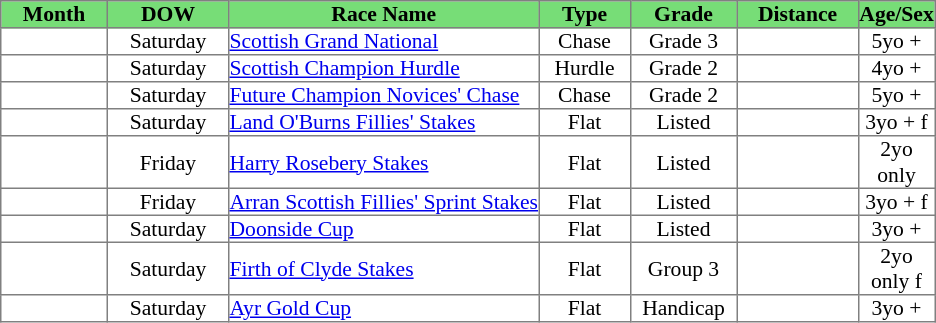<table class = "sortable" | border="1" cellpadding="0" style="border-collapse: collapse; font-size:90%">
<tr bgcolor="#77dd77" align="center">
<th style="width:70px">Month</th>
<th style="width:80px">DOW</th>
<th>Race Name</th>
<th style="width:60px">Type</th>
<th style="width:70px"><strong>Grade</strong></th>
<th style="width:80px">Distance</th>
<th style="width:50px">Age/Sex</th>
</tr>
<tr>
<td style="text-align:center"></td>
<td style="text-align:center">Saturday</td>
<td><a href='#'>Scottish Grand National</a></td>
<td style="text-align:center">Chase</td>
<td style="text-align:center">Grade 3</td>
<td style="text-align:center"></td>
<td style="text-align:center">5yo +</td>
</tr>
<tr>
<td style="text-align:center"></td>
<td style="text-align:center">Saturday</td>
<td><a href='#'>Scottish Champion Hurdle</a></td>
<td style="text-align:center">Hurdle</td>
<td style="text-align:center">Grade 2</td>
<td style="text-align:center"></td>
<td style="text-align:center">4yo +</td>
</tr>
<tr>
<td style="text-align:center"></td>
<td style="text-align:center">Saturday</td>
<td><a href='#'>Future Champion Novices' Chase</a></td>
<td style="text-align:center">Chase</td>
<td style="text-align:center">Grade 2</td>
<td style="text-align:center"></td>
<td style="text-align:center">5yo +</td>
</tr>
<tr>
<td style="text-align:center"></td>
<td style="text-align:center">Saturday</td>
<td><a href='#'>Land O'Burns Fillies' Stakes</a></td>
<td style="text-align:center">Flat</td>
<td style="text-align:center">Listed</td>
<td style="text-align:center"></td>
<td style="text-align:center">3yo + f</td>
</tr>
<tr>
<td style="text-align:center"></td>
<td style="text-align:center">Friday</td>
<td><a href='#'>Harry Rosebery Stakes</a></td>
<td style="text-align:center">Flat</td>
<td style="text-align:center">Listed</td>
<td style="text-align:center"></td>
<td style="text-align:center">2yo only</td>
</tr>
<tr>
<td style="text-align:center"></td>
<td style="text-align:center">Friday</td>
<td><a href='#'>Arran Scottish Fillies' Sprint Stakes</a></td>
<td style="text-align:center">Flat</td>
<td style="text-align:center">Listed</td>
<td style="text-align:center"></td>
<td style="text-align:center">3yo + f</td>
</tr>
<tr>
<td style="text-align:center"></td>
<td style="text-align:center">Saturday</td>
<td><a href='#'>Doonside Cup</a></td>
<td style="text-align:center">Flat</td>
<td style="text-align:center">Listed</td>
<td style="text-align:center"></td>
<td style="text-align:center">3yo +</td>
</tr>
<tr>
<td style="text-align:center"></td>
<td style="text-align:center">Saturday</td>
<td><a href='#'>Firth of Clyde Stakes</a></td>
<td style="text-align:center">Flat</td>
<td style="text-align:center">Group 3</td>
<td style="text-align:center"></td>
<td style="text-align:center">2yo only f</td>
</tr>
<tr>
<td style="text-align:center"></td>
<td style="text-align:center">Saturday</td>
<td><a href='#'>Ayr Gold Cup</a></td>
<td style="text-align:center">Flat</td>
<td style="text-align:center">Handicap</td>
<td style="text-align:center"></td>
<td style="text-align:center">3yo +</td>
</tr>
</table>
